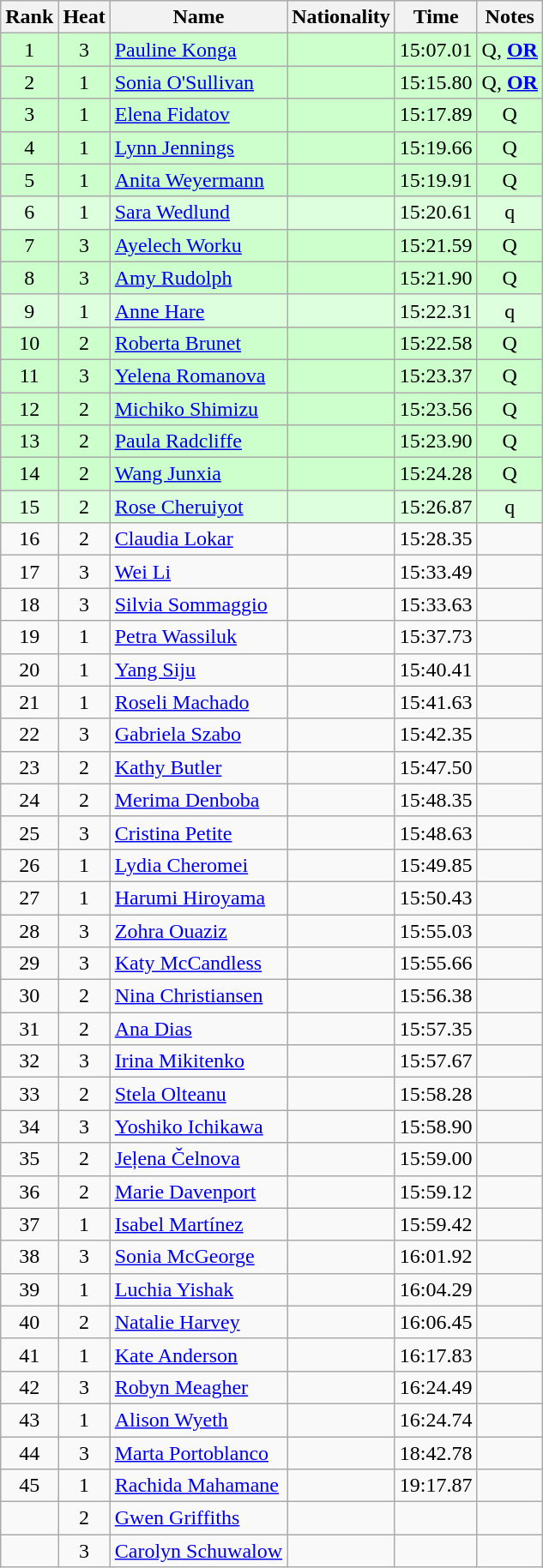<table class="wikitable sortable" style="text-align:center">
<tr>
<th>Rank</th>
<th>Heat</th>
<th>Name</th>
<th>Nationality</th>
<th>Time</th>
<th>Notes</th>
</tr>
<tr bgcolor=ccffcc>
<td>1</td>
<td>3</td>
<td align=left><a href='#'>Pauline Konga</a></td>
<td align=left></td>
<td>15:07.01</td>
<td>Q, <strong><a href='#'>OR</a></strong></td>
</tr>
<tr bgcolor=ccffcc>
<td>2</td>
<td>1</td>
<td align=left><a href='#'>Sonia O'Sullivan</a></td>
<td align=left></td>
<td>15:15.80</td>
<td>Q, <strong><a href='#'>OR</a></strong></td>
</tr>
<tr bgcolor=ccffcc>
<td>3</td>
<td>1</td>
<td align=left><a href='#'>Elena Fidatov</a></td>
<td align=left></td>
<td>15:17.89</td>
<td>Q</td>
</tr>
<tr bgcolor=ccffcc>
<td>4</td>
<td>1</td>
<td align=left><a href='#'>Lynn Jennings</a></td>
<td align=left></td>
<td>15:19.66</td>
<td>Q</td>
</tr>
<tr bgcolor=ccffcc>
<td>5</td>
<td>1</td>
<td align=left><a href='#'>Anita Weyermann</a></td>
<td align=left></td>
<td>15:19.91</td>
<td>Q</td>
</tr>
<tr bgcolor=ddffdd>
<td>6</td>
<td>1</td>
<td align=left><a href='#'>Sara Wedlund</a></td>
<td align=left></td>
<td>15:20.61</td>
<td>q</td>
</tr>
<tr bgcolor=ccffcc>
<td>7</td>
<td>3</td>
<td align=left><a href='#'>Ayelech Worku</a></td>
<td align=left></td>
<td>15:21.59</td>
<td>Q</td>
</tr>
<tr bgcolor=ccffcc>
<td>8</td>
<td>3</td>
<td align=left><a href='#'>Amy Rudolph</a></td>
<td align=left></td>
<td>15:21.90</td>
<td>Q</td>
</tr>
<tr bgcolor=ddffdd>
<td>9</td>
<td>1</td>
<td align=left><a href='#'>Anne Hare</a></td>
<td align=left></td>
<td>15:22.31</td>
<td>q</td>
</tr>
<tr bgcolor=ccffcc>
<td>10</td>
<td>2</td>
<td align=left><a href='#'>Roberta Brunet</a></td>
<td align=left></td>
<td>15:22.58</td>
<td>Q</td>
</tr>
<tr bgcolor=ccffcc>
<td>11</td>
<td>3</td>
<td align=left><a href='#'>Yelena Romanova</a></td>
<td align=left></td>
<td>15:23.37</td>
<td>Q</td>
</tr>
<tr bgcolor=ccffcc>
<td>12</td>
<td>2</td>
<td align=left><a href='#'>Michiko Shimizu</a></td>
<td align=left></td>
<td>15:23.56</td>
<td>Q</td>
</tr>
<tr bgcolor=ccffcc>
<td>13</td>
<td>2</td>
<td align=left><a href='#'>Paula Radcliffe</a></td>
<td align=left></td>
<td>15:23.90</td>
<td>Q</td>
</tr>
<tr bgcolor=ccffcc>
<td>14</td>
<td>2</td>
<td align=left><a href='#'>Wang Junxia</a></td>
<td align=left></td>
<td>15:24.28</td>
<td>Q</td>
</tr>
<tr bgcolor=ddffdd>
<td>15</td>
<td>2</td>
<td align=left><a href='#'>Rose Cheruiyot</a></td>
<td align=left></td>
<td>15:26.87</td>
<td>q</td>
</tr>
<tr>
<td>16</td>
<td>2</td>
<td align=left><a href='#'>Claudia Lokar</a></td>
<td align=left></td>
<td>15:28.35</td>
<td></td>
</tr>
<tr>
<td>17</td>
<td>3</td>
<td align=left><a href='#'>Wei Li</a></td>
<td align=left></td>
<td>15:33.49</td>
<td></td>
</tr>
<tr>
<td>18</td>
<td>3</td>
<td align=left><a href='#'>Silvia Sommaggio</a></td>
<td align=left></td>
<td>15:33.63</td>
<td></td>
</tr>
<tr>
<td>19</td>
<td>1</td>
<td align=left><a href='#'>Petra Wassiluk</a></td>
<td align=left></td>
<td>15:37.73</td>
<td></td>
</tr>
<tr>
<td>20</td>
<td>1</td>
<td align=left><a href='#'>Yang Siju</a></td>
<td align=left></td>
<td>15:40.41</td>
<td></td>
</tr>
<tr>
<td>21</td>
<td>1</td>
<td align=left><a href='#'>Roseli Machado</a></td>
<td align=left></td>
<td>15:41.63</td>
<td></td>
</tr>
<tr>
<td>22</td>
<td>3</td>
<td align=left><a href='#'>Gabriela Szabo</a></td>
<td align=left></td>
<td>15:42.35</td>
<td></td>
</tr>
<tr>
<td>23</td>
<td>2</td>
<td align=left><a href='#'>Kathy Butler</a></td>
<td align=left></td>
<td>15:47.50</td>
<td></td>
</tr>
<tr>
<td>24</td>
<td>2</td>
<td align=left><a href='#'>Merima Denboba</a></td>
<td align=left></td>
<td>15:48.35</td>
<td></td>
</tr>
<tr>
<td>25</td>
<td>3</td>
<td align=left><a href='#'>Cristina Petite</a></td>
<td align=left></td>
<td>15:48.63</td>
<td></td>
</tr>
<tr>
<td>26</td>
<td>1</td>
<td align=left><a href='#'>Lydia Cheromei</a></td>
<td align=left></td>
<td>15:49.85</td>
<td></td>
</tr>
<tr>
<td>27</td>
<td>1</td>
<td align=left><a href='#'>Harumi Hiroyama</a></td>
<td align=left></td>
<td>15:50.43</td>
<td></td>
</tr>
<tr>
<td>28</td>
<td>3</td>
<td align=left><a href='#'>Zohra Ouaziz</a></td>
<td align=left></td>
<td>15:55.03</td>
<td></td>
</tr>
<tr>
<td>29</td>
<td>3</td>
<td align=left><a href='#'>Katy McCandless</a></td>
<td align=left></td>
<td>15:55.66</td>
<td></td>
</tr>
<tr>
<td>30</td>
<td>2</td>
<td align=left><a href='#'>Nina Christiansen</a></td>
<td align=left></td>
<td>15:56.38</td>
<td></td>
</tr>
<tr>
<td>31</td>
<td>2</td>
<td align=left><a href='#'>Ana Dias</a></td>
<td align=left></td>
<td>15:57.35</td>
<td></td>
</tr>
<tr>
<td>32</td>
<td>3</td>
<td align=left><a href='#'>Irina Mikitenko</a></td>
<td align=left></td>
<td>15:57.67</td>
<td></td>
</tr>
<tr>
<td>33</td>
<td>2</td>
<td align=left><a href='#'>Stela Olteanu</a></td>
<td align=left></td>
<td>15:58.28</td>
<td></td>
</tr>
<tr>
<td>34</td>
<td>3</td>
<td align=left><a href='#'>Yoshiko Ichikawa</a></td>
<td align=left></td>
<td>15:58.90</td>
<td></td>
</tr>
<tr>
<td>35</td>
<td>2</td>
<td align=left><a href='#'>Jeļena Čelnova</a></td>
<td align=left></td>
<td>15:59.00</td>
<td></td>
</tr>
<tr>
<td>36</td>
<td>2</td>
<td align=left><a href='#'>Marie Davenport</a></td>
<td align=left></td>
<td>15:59.12</td>
<td></td>
</tr>
<tr>
<td>37</td>
<td>1</td>
<td align=left><a href='#'>Isabel Martínez</a></td>
<td align=left></td>
<td>15:59.42</td>
<td></td>
</tr>
<tr>
<td>38</td>
<td>3</td>
<td align=left><a href='#'>Sonia McGeorge</a></td>
<td align=left></td>
<td>16:01.92</td>
<td></td>
</tr>
<tr>
<td>39</td>
<td>1</td>
<td align=left><a href='#'>Luchia Yishak</a></td>
<td align=left></td>
<td>16:04.29</td>
<td></td>
</tr>
<tr>
<td>40</td>
<td>2</td>
<td align=left><a href='#'>Natalie Harvey</a></td>
<td align=left></td>
<td>16:06.45</td>
<td></td>
</tr>
<tr>
<td>41</td>
<td>1</td>
<td align=left><a href='#'>Kate Anderson</a></td>
<td align=left></td>
<td>16:17.83</td>
<td></td>
</tr>
<tr>
<td>42</td>
<td>3</td>
<td align=left><a href='#'>Robyn Meagher</a></td>
<td align=left></td>
<td>16:24.49</td>
<td></td>
</tr>
<tr>
<td>43</td>
<td>1</td>
<td align=left><a href='#'>Alison Wyeth</a></td>
<td align=left></td>
<td>16:24.74</td>
<td></td>
</tr>
<tr>
<td>44</td>
<td>3</td>
<td align=left><a href='#'>Marta Portoblanco</a></td>
<td align=left></td>
<td>18:42.78</td>
<td></td>
</tr>
<tr>
<td>45</td>
<td>1</td>
<td align=left><a href='#'>Rachida Mahamane</a></td>
<td align=left></td>
<td>19:17.87</td>
<td></td>
</tr>
<tr>
<td></td>
<td>2</td>
<td align=left><a href='#'>Gwen Griffiths</a></td>
<td align=left></td>
<td></td>
<td></td>
</tr>
<tr>
<td></td>
<td>3</td>
<td align=left><a href='#'>Carolyn Schuwalow</a></td>
<td align=left></td>
<td></td>
<td></td>
</tr>
</table>
